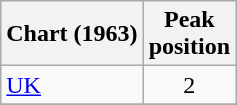<table class="wikitable">
<tr>
<th>Chart (1963)</th>
<th>Peak<br>position</th>
</tr>
<tr>
<td><a href='#'>UK</a></td>
<td style="text-align:center;">2</td>
</tr>
<tr>
</tr>
</table>
